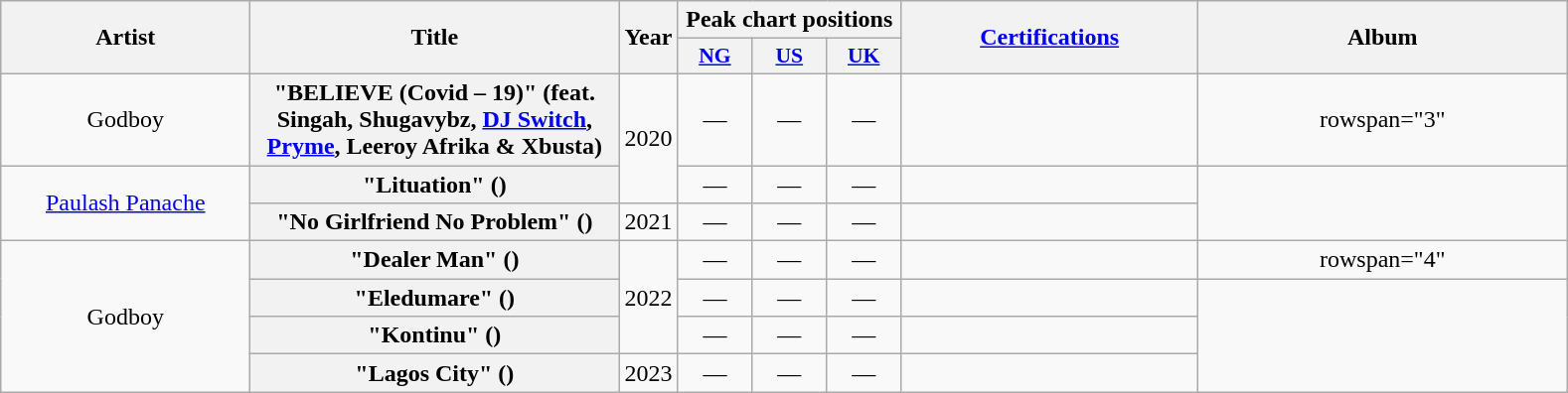<table class="wikitable plainrowheaders" style="text-align:center;" border="1">
<tr>
<th scope="col" rowspan="2" style="width:10em;">Artist</th>
<th scope="col" rowspan="2" style="width:15em;">Title</th>
<th scope="col" rowspan="2" style="width:1em;">Year</th>
<th scope="col" colspan="3">Peak chart positions</th>
<th scope="col" rowspan="2" style="width:12em;"><a href='#'>Certifications</a></th>
<th scope="col" rowspan="2" style="width:15em;">Album</th>
</tr>
<tr>
<th scope="col" style="width:3em;font-size:90%;"><a href='#'>NG</a><br></th>
<th scope="col" style="width:3em;font-size:90%;"><a href='#'>US</a><br></th>
<th scope="col" style="width:3em;font-size:90%;"><a href='#'>UK</a><br></th>
</tr>
<tr>
<td>Godboy</td>
<th scope="row">"BELIEVE (Covid – 19)" (feat. Singah, Shugavybz, <a href='#'>DJ Switch</a>, <a href='#'>Pryme</a>, Leeroy Afrika & Xbusta)</th>
<td rowspan="2">2020</td>
<td>—</td>
<td>—</td>
<td>—</td>
<td></td>
<td>rowspan="3" </td>
</tr>
<tr>
<td rowspan="2"><a href='#'>Paulash Panache</a></td>
<th scope="row">"Lituation" ()</th>
<td>—</td>
<td>—</td>
<td>—</td>
<td></td>
</tr>
<tr>
<th scope="row">"No Girlfriend No Problem" ()</th>
<td>2021</td>
<td>—</td>
<td>—</td>
<td>—</td>
<td></td>
</tr>
<tr>
<td rowspan="4">Godboy</td>
<th scope="row">"Dealer Man" ()</th>
<td rowspan="3">2022</td>
<td>—</td>
<td>—</td>
<td>—</td>
<td></td>
<td>rowspan="4" </td>
</tr>
<tr>
<th scope="row">"Eledumare" ()</th>
<td>—</td>
<td>—</td>
<td>—</td>
<td></td>
</tr>
<tr>
<th scope="row">"Kontinu" ()</th>
<td>—</td>
<td>—</td>
<td>—</td>
<td></td>
</tr>
<tr>
<th scope="row">"Lagos City" ()</th>
<td>2023</td>
<td>—</td>
<td>—</td>
<td>—</td>
<td></td>
</tr>
</table>
